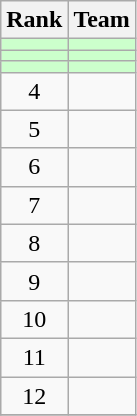<table class="wikitable">
<tr>
<th>Rank</th>
<th>Team</th>
</tr>
<tr bgcolor=#ccffcc>
<td align=center></td>
<td></td>
</tr>
<tr bgcolor=#ccffcc>
<td align=center></td>
<td></td>
</tr>
<tr bgcolor=#ccffcc>
<td align=center></td>
<td></td>
</tr>
<tr>
<td align=center>4</td>
<td></td>
</tr>
<tr>
<td align=center>5</td>
<td></td>
</tr>
<tr>
<td align=center>6</td>
<td></td>
</tr>
<tr>
<td align=center>7</td>
<td></td>
</tr>
<tr>
<td align=center>8</td>
<td></td>
</tr>
<tr>
<td align=center>9</td>
<td></td>
</tr>
<tr>
<td align=center>10</td>
<td></td>
</tr>
<tr>
<td align=center>11</td>
<td></td>
</tr>
<tr>
<td align=center>12</td>
<td></td>
</tr>
<tr>
</tr>
</table>
